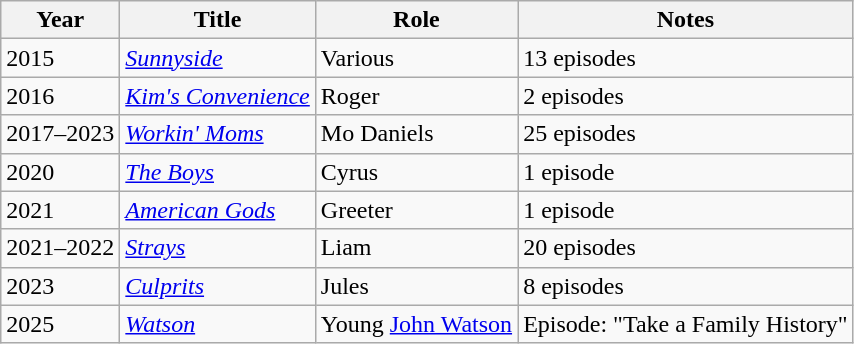<table class="wikitable sortable">
<tr>
<th>Year</th>
<th>Title</th>
<th>Role</th>
<th class="unsortable">Notes</th>
</tr>
<tr>
<td>2015</td>
<td><em><a href='#'>Sunnyside</a></em></td>
<td>Various</td>
<td>13 episodes</td>
</tr>
<tr>
<td>2016</td>
<td><em><a href='#'>Kim's Convenience</a></em></td>
<td>Roger</td>
<td>2 episodes</td>
</tr>
<tr>
<td>2017–2023</td>
<td><em><a href='#'>Workin' Moms</a></em></td>
<td>Mo Daniels</td>
<td>25 episodes</td>
</tr>
<tr>
<td>2020</td>
<td data-sort-value="Boys, The"><em><a href='#'>The Boys</a></em></td>
<td>Cyrus</td>
<td>1 episode</td>
</tr>
<tr>
<td>2021</td>
<td><em><a href='#'>American Gods</a></em></td>
<td>Greeter</td>
<td>1 episode</td>
</tr>
<tr>
<td>2021–2022</td>
<td><em><a href='#'>Strays</a></em></td>
<td>Liam</td>
<td>20 episodes</td>
</tr>
<tr>
<td>2023</td>
<td><em><a href='#'>Culprits</a></em></td>
<td>Jules</td>
<td>8 episodes</td>
</tr>
<tr>
<td>2025</td>
<td><em><a href='#'>Watson</a></em></td>
<td>Young <a href='#'>John Watson</a></td>
<td>Episode: "Take a Family History"</td>
</tr>
</table>
